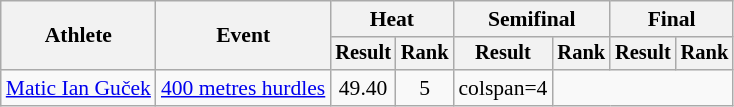<table class="wikitable" style="font-size:90%">
<tr>
<th rowspan="2">Athlete</th>
<th rowspan="2">Event</th>
<th colspan="2">Heat</th>
<th colspan="2">Semifinal</th>
<th colspan="2">Final</th>
</tr>
<tr style="font-size:95%">
<th>Result</th>
<th>Rank</th>
<th>Result</th>
<th>Rank</th>
<th>Result</th>
<th>Rank</th>
</tr>
<tr align=center>
<td align=left><a href='#'>Matic Ian Guček</a></td>
<td align=left><a href='#'>400 metres hurdles</a></td>
<td>49.40 </td>
<td>5</td>
<td>colspan=4 </td>
</tr>
</table>
